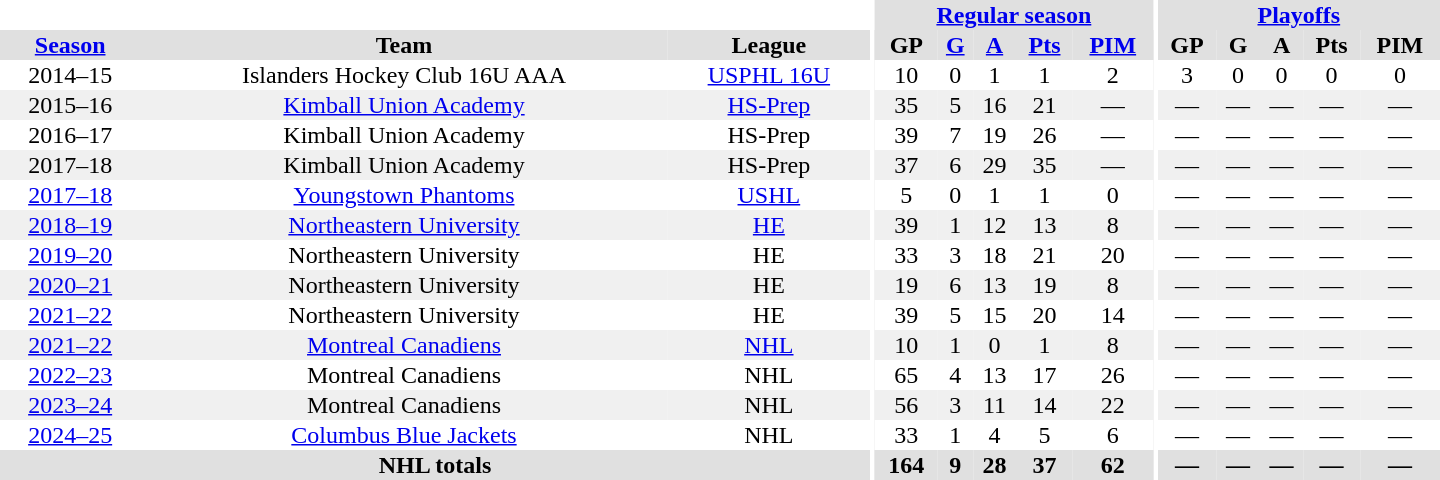<table border="0" cellpadding="1" cellspacing="0" style="text-align:center; width:60em">
<tr bgcolor="#e0e0e0">
<th colspan="3" bgcolor="#ffffff"></th>
<th rowspan="101" bgcolor="#ffffff"></th>
<th colspan="5"><a href='#'>Regular season</a></th>
<th rowspan="101" bgcolor="#ffffff"></th>
<th colspan="5"><a href='#'>Playoffs</a></th>
</tr>
<tr bgcolor="#e0e0e0">
<th><a href='#'>Season</a></th>
<th>Team</th>
<th>League</th>
<th>GP</th>
<th><a href='#'>G</a></th>
<th><a href='#'>A</a></th>
<th><a href='#'>Pts</a></th>
<th><a href='#'>PIM</a></th>
<th>GP</th>
<th>G</th>
<th>A</th>
<th>Pts</th>
<th>PIM</th>
</tr>
<tr>
<td>2014–15</td>
<td>Islanders Hockey Club 16U AAA</td>
<td><a href='#'>USPHL 16U</a></td>
<td>10</td>
<td>0</td>
<td>1</td>
<td>1</td>
<td>2</td>
<td>3</td>
<td>0</td>
<td>0</td>
<td>0</td>
<td>0</td>
</tr>
<tr bgcolor="#f0f0f0">
<td>2015–16</td>
<td><a href='#'>Kimball Union Academy</a></td>
<td><a href='#'>HS-Prep</a></td>
<td>35</td>
<td>5</td>
<td>16</td>
<td>21</td>
<td>—</td>
<td>—</td>
<td>—</td>
<td>—</td>
<td>—</td>
<td>—</td>
</tr>
<tr>
<td>2016–17</td>
<td>Kimball Union Academy</td>
<td>HS-Prep</td>
<td>39</td>
<td>7</td>
<td>19</td>
<td>26</td>
<td>—</td>
<td>—</td>
<td>—</td>
<td>—</td>
<td>—</td>
<td>—</td>
</tr>
<tr bgcolor="#f0f0f0">
<td>2017–18</td>
<td>Kimball Union Academy</td>
<td>HS-Prep</td>
<td>37</td>
<td>6</td>
<td>29</td>
<td>35</td>
<td>—</td>
<td>—</td>
<td>—</td>
<td>—</td>
<td>—</td>
<td>—</td>
</tr>
<tr>
<td><a href='#'>2017–18</a></td>
<td><a href='#'>Youngstown Phantoms</a></td>
<td><a href='#'>USHL</a></td>
<td>5</td>
<td>0</td>
<td>1</td>
<td>1</td>
<td>0</td>
<td>—</td>
<td>—</td>
<td>—</td>
<td>—</td>
<td>—</td>
</tr>
<tr bgcolor="#f0f0f0">
<td><a href='#'>2018–19</a></td>
<td><a href='#'>Northeastern University</a></td>
<td><a href='#'>HE</a></td>
<td>39</td>
<td>1</td>
<td>12</td>
<td>13</td>
<td>8</td>
<td>—</td>
<td>—</td>
<td>—</td>
<td>—</td>
<td>—</td>
</tr>
<tr>
<td><a href='#'>2019–20</a></td>
<td>Northeastern University</td>
<td>HE</td>
<td>33</td>
<td>3</td>
<td>18</td>
<td>21</td>
<td>20</td>
<td>—</td>
<td>—</td>
<td>—</td>
<td>—</td>
<td>—</td>
</tr>
<tr bgcolor="#f0f0f0">
<td><a href='#'>2020–21</a></td>
<td>Northeastern University</td>
<td>HE</td>
<td>19</td>
<td>6</td>
<td>13</td>
<td>19</td>
<td>8</td>
<td>—</td>
<td>—</td>
<td>—</td>
<td>—</td>
<td>—</td>
</tr>
<tr>
<td><a href='#'>2021–22</a></td>
<td>Northeastern University</td>
<td>HE</td>
<td>39</td>
<td>5</td>
<td>15</td>
<td>20</td>
<td>14</td>
<td>—</td>
<td>—</td>
<td>—</td>
<td>—</td>
<td>—</td>
</tr>
<tr bgcolor="#f0f0f0">
<td><a href='#'>2021–22</a></td>
<td><a href='#'>Montreal Canadiens</a></td>
<td><a href='#'>NHL</a></td>
<td>10</td>
<td>1</td>
<td>0</td>
<td>1</td>
<td>8</td>
<td>—</td>
<td>—</td>
<td>—</td>
<td>—</td>
<td>—</td>
</tr>
<tr>
<td><a href='#'>2022–23</a></td>
<td>Montreal Canadiens</td>
<td>NHL</td>
<td>65</td>
<td>4</td>
<td>13</td>
<td>17</td>
<td>26</td>
<td>—</td>
<td>—</td>
<td>—</td>
<td>—</td>
<td>—</td>
</tr>
<tr bgcolor="#f0f0f0">
<td><a href='#'>2023–24</a></td>
<td>Montreal Canadiens</td>
<td>NHL</td>
<td>56</td>
<td>3</td>
<td>11</td>
<td>14</td>
<td>22</td>
<td>—</td>
<td>—</td>
<td>—</td>
<td>—</td>
<td>—</td>
</tr>
<tr>
<td><a href='#'>2024–25</a></td>
<td><a href='#'>Columbus Blue Jackets</a></td>
<td>NHL</td>
<td>33</td>
<td>1</td>
<td>4</td>
<td>5</td>
<td>6</td>
<td>—</td>
<td>—</td>
<td>—</td>
<td>—</td>
<td>—</td>
</tr>
<tr style="background:#e0e0e0;">
<th colspan="3">NHL totals</th>
<th>164</th>
<th>9</th>
<th>28</th>
<th>37</th>
<th>62</th>
<th>—</th>
<th>—</th>
<th>—</th>
<th>—</th>
<th>—</th>
</tr>
</table>
